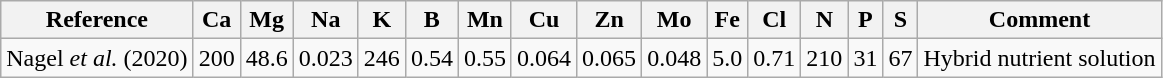<table class="wikitable">
<tr>
<th>Reference</th>
<th>Ca</th>
<th>Mg</th>
<th>Na</th>
<th>K</th>
<th>B</th>
<th>Mn</th>
<th>Cu</th>
<th>Zn</th>
<th>Mo</th>
<th>Fe</th>
<th>Cl</th>
<th>N</th>
<th>P</th>
<th>S</th>
<th>Comment</th>
</tr>
<tr>
<td>Nagel <em>et al.</em> (2020)</td>
<td>200</td>
<td>48.6</td>
<td>0.023</td>
<td>246</td>
<td>0.54</td>
<td>0.55</td>
<td>0.064</td>
<td>0.065</td>
<td>0.048</td>
<td>5.0</td>
<td>0.71</td>
<td>210</td>
<td>31</td>
<td>67</td>
<td>Hybrid nutrient solution</td>
</tr>
</table>
